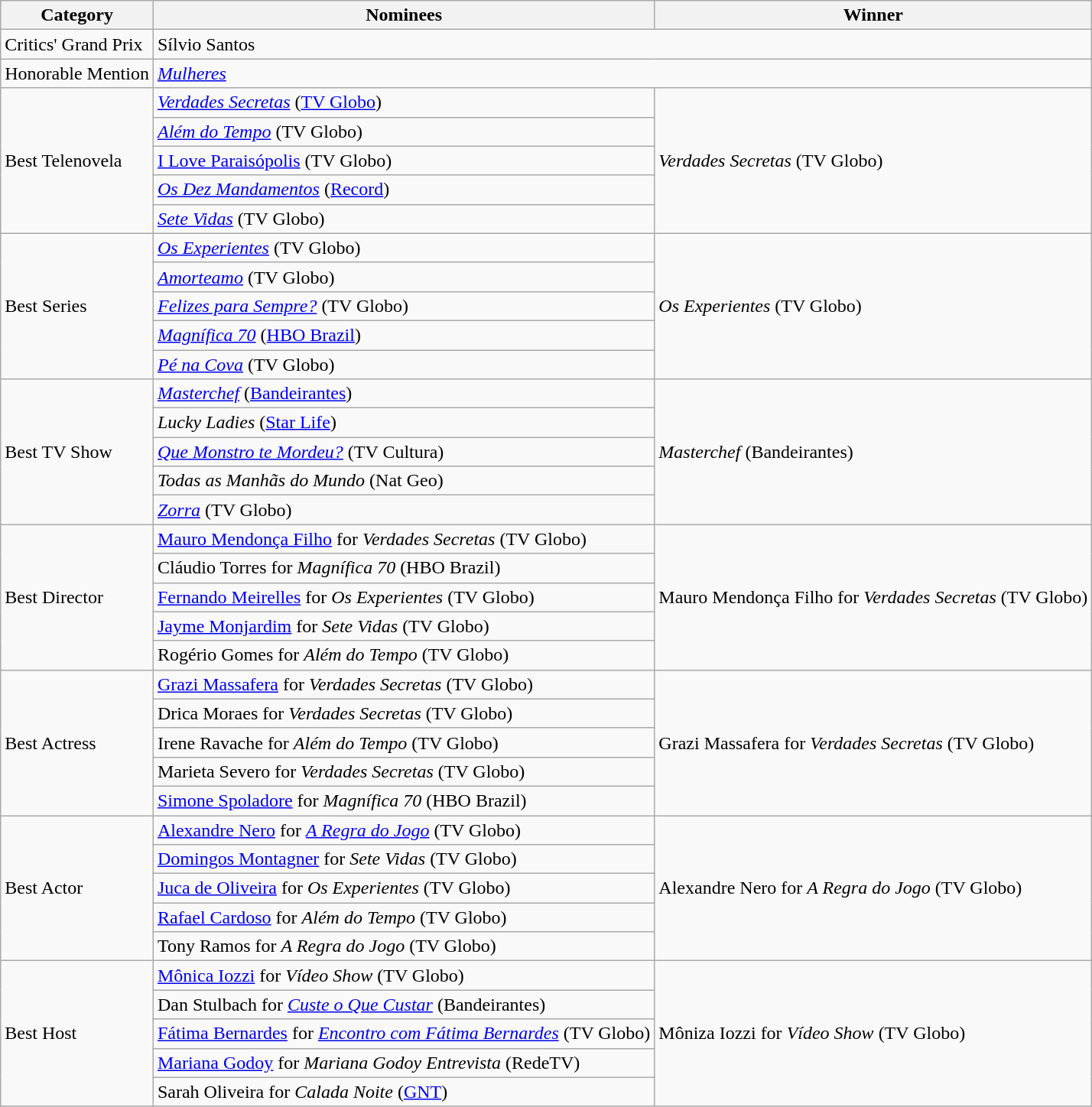<table class="wikitable">
<tr>
<th>Category</th>
<th>Nominees</th>
<th>Winner</th>
</tr>
<tr>
<td>Critics' Grand Prix</td>
<td colspan="2">Sílvio Santos</td>
</tr>
<tr>
<td>Honorable Mention</td>
<td colspan="2"><em><a href='#'>Mulheres</a></em></td>
</tr>
<tr>
<td rowspan="5">Best Telenovela</td>
<td><em><a href='#'>Verdades Secretas</a></em> (<a href='#'>TV Globo</a>)</td>
<td rowspan="5"><em>Verdades Secretas</em> (TV Globo)</td>
</tr>
<tr>
<td><em><a href='#'>Além do Tempo</a></em> (TV Globo)</td>
</tr>
<tr>
<td><a href='#'>I Love Paraisópolis</a> (TV Globo)</td>
</tr>
<tr>
<td><em><a href='#'>Os Dez Mandamentos</a></em> (<a href='#'>Record</a>)</td>
</tr>
<tr>
<td><em><a href='#'>Sete Vidas</a></em> (TV Globo)</td>
</tr>
<tr>
<td rowspan="5">Best Series</td>
<td><em><a href='#'>Os Experientes</a></em> (TV Globo)</td>
<td rowspan="5"><em>Os Experientes</em> (TV Globo)</td>
</tr>
<tr>
<td><em><a href='#'>Amorteamo</a></em> (TV Globo)</td>
</tr>
<tr>
<td><em><a href='#'>Felizes para Sempre?</a></em> (TV Globo)</td>
</tr>
<tr>
<td><a href='#'><em>Magnífica 70</em></a> (<a href='#'>HBO Brazil</a>)</td>
</tr>
<tr>
<td><em><a href='#'>Pé na Cova</a></em> (TV Globo)</td>
</tr>
<tr>
<td rowspan="5">Best TV Show</td>
<td><a href='#'><em>Masterchef</em></a> (<a href='#'>Bandeirantes</a>)</td>
<td rowspan="5"><em>Masterchef</em> (Bandeirantes)</td>
</tr>
<tr>
<td><em>Lucky Ladies</em> (<a href='#'>Star Life</a>)</td>
</tr>
<tr>
<td><em><a href='#'>Que Monstro te Mordeu?</a></em> (TV Cultura)</td>
</tr>
<tr>
<td><em>Todas as Manhãs do Mundo</em> (Nat Geo)</td>
</tr>
<tr>
<td><em><a href='#'>Zorra</a></em> (TV Globo)</td>
</tr>
<tr>
<td rowspan="5">Best Director</td>
<td><a href='#'>Mauro Mendonça Filho</a> for <em>Verdades Secretas</em> (TV Globo)</td>
<td rowspan="5">Mauro Mendonça Filho for <em>Verdades Secretas</em> (TV Globo)</td>
</tr>
<tr>
<td>Cláudio Torres for <em>Magnífica 70</em> (HBO Brazil)</td>
</tr>
<tr>
<td><a href='#'>Fernando Meirelles</a> for <em>Os Experientes</em> (TV Globo)</td>
</tr>
<tr>
<td><a href='#'>Jayme Monjardim</a> for <em>Sete Vidas</em> (TV Globo)</td>
</tr>
<tr>
<td>Rogério Gomes for <em>Além do Tempo</em> (TV Globo)</td>
</tr>
<tr>
<td rowspan="5">Best Actress</td>
<td><a href='#'>Grazi Massafera</a> for <em>Verdades Secretas</em> (TV Globo)</td>
<td rowspan="5">Grazi Massafera for <em>Verdades Secretas</em> (TV Globo)</td>
</tr>
<tr>
<td>Drica Moraes for <em>Verdades Secretas</em> (TV Globo)</td>
</tr>
<tr>
<td>Irene Ravache for <em>Além do Tempo</em> (TV Globo)</td>
</tr>
<tr>
<td>Marieta Severo for <em>Verdades Secretas</em> (TV Globo)</td>
</tr>
<tr>
<td><a href='#'>Simone Spoladore</a> for <em>Magnífica 70</em> (HBO Brazil)</td>
</tr>
<tr>
<td rowspan="5">Best Actor</td>
<td><a href='#'>Alexandre Nero</a> for <em><a href='#'>A Regra do Jogo</a></em> (TV Globo)</td>
<td rowspan="5">Alexandre Nero for <em>A Regra do Jogo</em> (TV Globo)</td>
</tr>
<tr>
<td><a href='#'>Domingos Montagner</a> for <em>Sete Vidas</em> (TV Globo)</td>
</tr>
<tr>
<td><a href='#'>Juca de Oliveira</a> for <em>Os Experientes</em> (TV Globo)</td>
</tr>
<tr>
<td><a href='#'>Rafael Cardoso</a> for <em>Além do Tempo</em> (TV Globo)</td>
</tr>
<tr>
<td>Tony Ramos for <em>A Regra do Jogo</em> (TV Globo)</td>
</tr>
<tr>
<td rowspan="5">Best Host</td>
<td><a href='#'>Mônica Iozzi</a> for <em>Vídeo Show</em> (TV Globo)</td>
<td rowspan="5">Môniza Iozzi for <em>Vídeo Show</em> (TV Globo)</td>
</tr>
<tr>
<td>Dan Stulbach for <em><a href='#'>Custe o Que Custar</a></em> (Bandeirantes)</td>
</tr>
<tr>
<td><a href='#'>Fátima Bernardes</a> for <em><a href='#'>Encontro com Fátima Bernardes</a></em> (TV Globo)</td>
</tr>
<tr>
<td><a href='#'>Mariana Godoy</a> for <em>Mariana Godoy Entrevista</em> (RedeTV)</td>
</tr>
<tr>
<td>Sarah Oliveira for <em>Calada Noite</em> (<a href='#'>GNT</a>)</td>
</tr>
</table>
